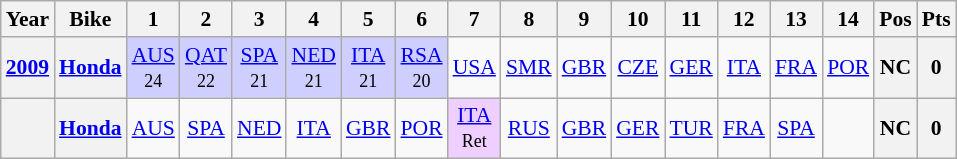<table class="wikitable" style="text-align:center; font-size:90%">
<tr>
<th>Year</th>
<th>Bike</th>
<th>1</th>
<th>2</th>
<th>3</th>
<th>4</th>
<th>5</th>
<th>6</th>
<th>7</th>
<th>8</th>
<th>9</th>
<th>10</th>
<th>11</th>
<th>12</th>
<th>13</th>
<th>14</th>
<th>Pos</th>
<th>Pts</th>
</tr>
<tr>
<th><a href='#'>2009</a></th>
<th><a href='#'>Honda</a></th>
<td style="background:#CFCFFF;"><a href='#'>AUS</a><br><small>24</small></td>
<td style="background:#CFCFFF;"><a href='#'>QAT</a><br><small>22</small></td>
<td style="background:#CFCFFF;"><a href='#'>SPA</a><br><small>21</small></td>
<td style="background:#CFCFFF;"><a href='#'>NED</a><br><small>21</small></td>
<td style="background:#CFCFFF;"><a href='#'>ITA</a><br><small>21</small></td>
<td style="background:#CFCFFF;"><a href='#'>RSA</a><br><small>20</small></td>
<td><a href='#'>USA</a></td>
<td><a href='#'>SMR</a></td>
<td><a href='#'>GBR</a></td>
<td><a href='#'>CZE</a></td>
<td><a href='#'>GER</a></td>
<td><a href='#'>ITA</a></td>
<td><a href='#'>FRA</a></td>
<td><a href='#'>POR</a></td>
<th>NC</th>
<th>0</th>
</tr>
<tr>
<th align="left"></th>
<th align="left"><a href='#'>Honda</a></th>
<td><a href='#'>AUS</a></td>
<td><a href='#'>SPA</a></td>
<td><a href='#'>NED</a></td>
<td><a href='#'>ITA</a></td>
<td><a href='#'>GBR</a></td>
<td><a href='#'>POR</a></td>
<td style="background:#EFCFFF;"><a href='#'>ITA</a><br><small>Ret</small></td>
<td><a href='#'>RUS</a></td>
<td><a href='#'>GBR</a></td>
<td><a href='#'>GER</a></td>
<td><a href='#'>TUR</a></td>
<td><a href='#'>FRA</a></td>
<td><a href='#'>SPA</a></td>
<td></td>
<th>NC</th>
<th>0</th>
</tr>
</table>
